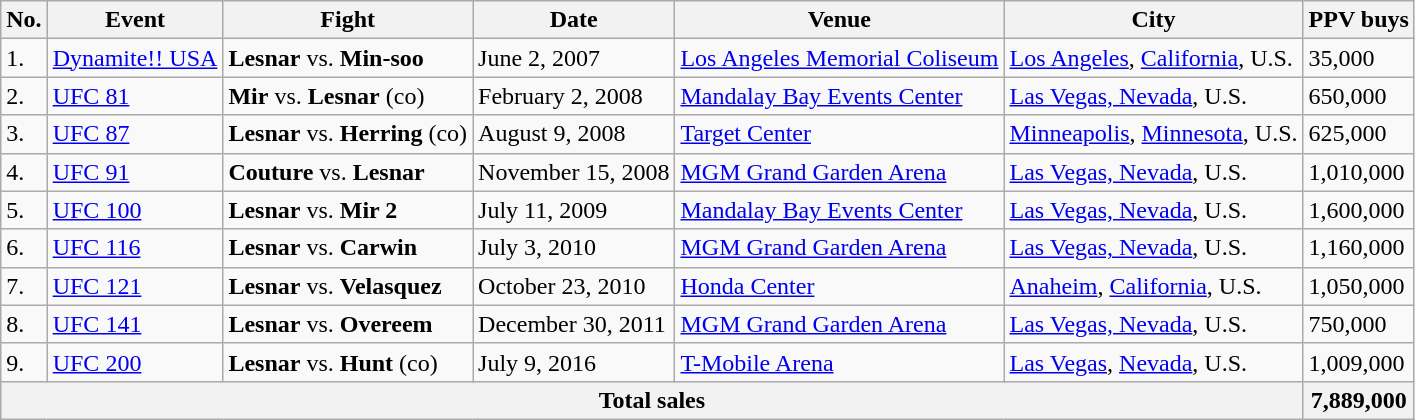<table class="wikitable sortable">
<tr>
<th>No.</th>
<th>Event</th>
<th>Fight</th>
<th>Date</th>
<th>Venue</th>
<th>City</th>
<th>PPV buys</th>
</tr>
<tr>
<td>1.</td>
<td><a href='#'>Dynamite!! USA</a></td>
<td><strong>Lesnar</strong> vs. <strong>Min-soo</strong></td>
<td>June 2, 2007</td>
<td><a href='#'>Los Angeles Memorial Coliseum</a></td>
<td><a href='#'>Los Angeles</a>, <a href='#'>California</a>, U.S.</td>
<td>35,000</td>
</tr>
<tr>
<td>2.</td>
<td><a href='#'>UFC 81</a></td>
<td><strong>Mir</strong> vs. <strong>Lesnar</strong> (co)</td>
<td>February 2, 2008</td>
<td><a href='#'>Mandalay Bay Events Center</a></td>
<td><a href='#'>Las Vegas, Nevada</a>, U.S.</td>
<td>650,000</td>
</tr>
<tr>
<td>3.</td>
<td><a href='#'>UFC 87</a></td>
<td><strong>Lesnar</strong> vs. <strong>Herring</strong> (co)</td>
<td>August 9, 2008</td>
<td><a href='#'>Target Center</a></td>
<td><a href='#'>Minneapolis</a>, <a href='#'>Minnesota</a>, U.S.</td>
<td>625,000</td>
</tr>
<tr>
<td>4.</td>
<td><a href='#'>UFC 91</a></td>
<td><strong>Couture</strong> vs. <strong>Lesnar</strong></td>
<td>November 15, 2008</td>
<td><a href='#'>MGM Grand Garden Arena</a></td>
<td><a href='#'>Las Vegas, Nevada</a>, U.S.</td>
<td>1,010,000</td>
</tr>
<tr>
<td>5.</td>
<td><a href='#'>UFC 100</a></td>
<td><strong>Lesnar</strong> vs. <strong>Mir 2</strong></td>
<td>July 11, 2009</td>
<td><a href='#'>Mandalay Bay Events Center</a></td>
<td><a href='#'>Las Vegas, Nevada</a>, U.S.</td>
<td>1,600,000</td>
</tr>
<tr>
<td>6.</td>
<td><a href='#'>UFC 116</a></td>
<td><strong>Lesnar</strong> vs. <strong>Carwin</strong></td>
<td>July 3, 2010</td>
<td><a href='#'>MGM Grand Garden Arena</a></td>
<td><a href='#'>Las Vegas, Nevada</a>, U.S.</td>
<td>1,160,000</td>
</tr>
<tr>
<td>7.</td>
<td><a href='#'>UFC 121</a></td>
<td><strong>Lesnar</strong> vs. <strong>Velasquez</strong></td>
<td>October 23, 2010</td>
<td><a href='#'>Honda Center</a></td>
<td><a href='#'>Anaheim</a>, <a href='#'>California</a>, U.S.</td>
<td>1,050,000</td>
</tr>
<tr>
<td>8.</td>
<td><a href='#'>UFC 141</a></td>
<td><strong>Lesnar</strong> vs. <strong>Overeem</strong></td>
<td>December 30, 2011</td>
<td><a href='#'>MGM Grand Garden Arena</a></td>
<td><a href='#'>Las Vegas, Nevada</a>, U.S.</td>
<td>750,000</td>
</tr>
<tr>
<td>9.</td>
<td><a href='#'>UFC 200</a></td>
<td><strong>Lesnar</strong> vs. <strong>Hunt</strong> (co)</td>
<td>July 9, 2016</td>
<td><a href='#'>T-Mobile Arena</a></td>
<td><a href='#'>Las Vegas</a>, <a href='#'>Nevada</a>, U.S.</td>
<td>1,009,000</td>
</tr>
<tr>
<th colspan="6">Total sales</th>
<th>7,889,000</th>
</tr>
</table>
